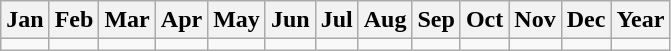<table class="wikitable">
<tr>
<th><strong>Jan</strong></th>
<th><strong>Feb</strong></th>
<th><strong>Mar</strong></th>
<th><strong>Apr</strong></th>
<th><strong>May</strong></th>
<th><strong>Jun</strong></th>
<th><strong>Jul</strong></th>
<th><strong>Aug</strong></th>
<th><strong>Sep</strong></th>
<th><strong>Oct</strong></th>
<th><strong>Nov</strong></th>
<th><strong>Dec</strong></th>
<th><strong>Year</strong></th>
</tr>
<tr>
<td></td>
<td></td>
<td></td>
<td></td>
<td></td>
<td></td>
<td></td>
<td></td>
<td></td>
<td></td>
<td></td>
<td></td>
<td></td>
</tr>
</table>
